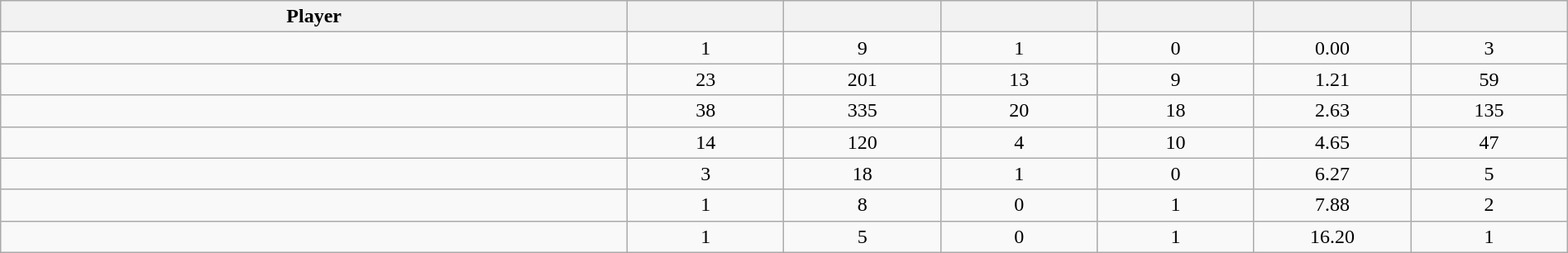<table class="wikitable sortable" style="text-align:center;" width="100%">
<tr>
<th width="40%">Player</th>
<th width="10%"></th>
<th width="10%"></th>
<th width="10%"></th>
<th width="10%"></th>
<th width="10%"></th>
<th width="10%"></th>
</tr>
<tr>
<td></td>
<td>1</td>
<td>9</td>
<td>1</td>
<td>0</td>
<td>0.00</td>
<td>3</td>
</tr>
<tr>
<td></td>
<td>23</td>
<td>201</td>
<td>13</td>
<td>9</td>
<td>1.21</td>
<td>59</td>
</tr>
<tr>
<td></td>
<td>38</td>
<td>335</td>
<td>20</td>
<td>18</td>
<td>2.63</td>
<td>135</td>
</tr>
<tr>
<td></td>
<td>14</td>
<td>120</td>
<td>4</td>
<td>10</td>
<td>4.65</td>
<td>47</td>
</tr>
<tr>
<td></td>
<td>3</td>
<td>18</td>
<td>1</td>
<td>0</td>
<td>6.27</td>
<td>5</td>
</tr>
<tr>
<td></td>
<td>1</td>
<td>8</td>
<td>0</td>
<td>1</td>
<td>7.88</td>
<td>2</td>
</tr>
<tr>
<td></td>
<td>1</td>
<td>5</td>
<td>0</td>
<td>1</td>
<td>16.20</td>
<td>1</td>
</tr>
</table>
